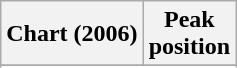<table class="wikitable sortable plainrowheaders" style="text-align:center">
<tr>
<th scope="col">Chart (2006)</th>
<th scope="col">Peak<br>position</th>
</tr>
<tr>
</tr>
<tr>
</tr>
<tr>
</tr>
</table>
